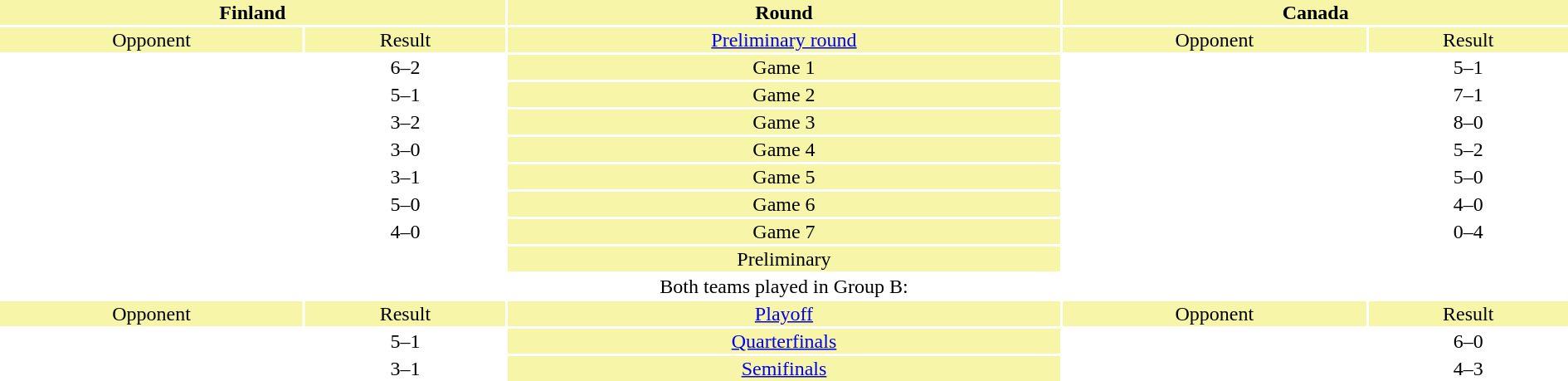<table width="100%" style="text-align:center">
<tr valign=top bgcolor=#F7F6A8>
<th colspan=2 style="width:1*">Finland</th>
<th>Round</th>
<th colspan=2 style="width:1*">Canada</th>
</tr>
<tr valign=top bgcolor=#F7F6A8>
<td>Opponent</td>
<td>Result</td>
<td bgcolor=#F7F6A8><a href='#'>Preliminary round</a></td>
<td>Opponent</td>
<td>Result</td>
</tr>
<tr>
<td align=left></td>
<td>6–2</td>
<td bgcolor=#F7F6A8>Game 1</td>
<td align=left></td>
<td>5–1</td>
</tr>
<tr>
<td align=left></td>
<td>5–1</td>
<td bgcolor=#F7F6A8>Game 2</td>
<td align=left></td>
<td>7–1</td>
</tr>
<tr>
<td align=left></td>
<td>3–2</td>
<td bgcolor=#F7F6A8>Game 3</td>
<td align=left></td>
<td>8–0</td>
</tr>
<tr>
<td align=left></td>
<td>3–0</td>
<td bgcolor=#F7F6A8>Game 4</td>
<td align=left></td>
<td>5–2</td>
</tr>
<tr>
<td align=left></td>
<td>3–1</td>
<td bgcolor=#F7F6A8>Game 5</td>
<td align=left></td>
<td>5–0</td>
</tr>
<tr>
<td align=left></td>
<td>5–0</td>
<td bgcolor=#F7F6A8>Game 6</td>
<td align=left></td>
<td>4–0</td>
</tr>
<tr>
<td align=left></td>
<td>4–0</td>
<td bgcolor=#F7F6A8>Game 7</td>
<td align=left></td>
<td>0–4</td>
</tr>
<tr>
<td colspan="2"></td>
<td bgcolor="#F7F6A8">Preliminary</td>
<td colspan="2"></td>
</tr>
<tr>
<td colspan="5" align="center">Both teams played in Group B:<br></td>
</tr>
<tr valign=top bgcolor=#F7F6A8>
<td>Opponent</td>
<td>Result</td>
<td bgcolor=#F7F6A8><a href='#'>Playoff</a></td>
<td>Opponent</td>
<td>Result</td>
</tr>
<tr>
<td align=left></td>
<td>5–1</td>
<td bgcolor=#F7F6A8><a href='#'>Quarterfinals</a></td>
<td align=left></td>
<td>6–0</td>
</tr>
<tr>
<td align=left></td>
<td>3–1</td>
<td bgcolor=#F7F6A8><a href='#'>Semifinals</a></td>
<td align=left></td>
<td>4–3</td>
</tr>
</table>
